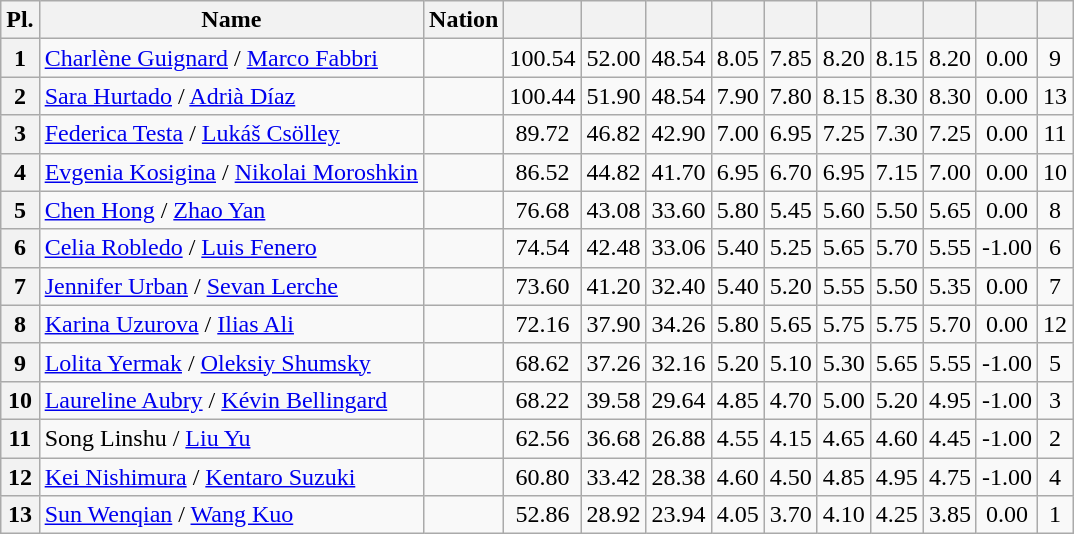<table class="wikitable sortable" style="text-align:center">
<tr>
<th>Pl.</th>
<th>Name</th>
<th>Nation</th>
<th></th>
<th></th>
<th></th>
<th></th>
<th></th>
<th></th>
<th></th>
<th></th>
<th></th>
<th></th>
</tr>
<tr>
<th>1</th>
<td align=left><a href='#'>Charlène Guignard</a> / <a href='#'>Marco Fabbri</a></td>
<td align=left></td>
<td>100.54</td>
<td>52.00</td>
<td>48.54</td>
<td>8.05</td>
<td>7.85</td>
<td>8.20</td>
<td>8.15</td>
<td>8.20</td>
<td>0.00</td>
<td>9</td>
</tr>
<tr>
<th>2</th>
<td align=left><a href='#'>Sara Hurtado</a> / <a href='#'>Adrià Díaz</a></td>
<td align=left></td>
<td>100.44</td>
<td>51.90</td>
<td>48.54</td>
<td>7.90</td>
<td>7.80</td>
<td>8.15</td>
<td>8.30</td>
<td>8.30</td>
<td>0.00</td>
<td>13</td>
</tr>
<tr>
<th>3</th>
<td align=left><a href='#'>Federica Testa</a> / <a href='#'>Lukáš Csölley</a></td>
<td align=left></td>
<td>89.72</td>
<td>46.82</td>
<td>42.90</td>
<td>7.00</td>
<td>6.95</td>
<td>7.25</td>
<td>7.30</td>
<td>7.25</td>
<td>0.00</td>
<td>11</td>
</tr>
<tr>
<th>4</th>
<td align=left><a href='#'>Evgenia Kosigina</a> / <a href='#'>Nikolai Moroshkin</a></td>
<td align=left></td>
<td>86.52</td>
<td>44.82</td>
<td>41.70</td>
<td>6.95</td>
<td>6.70</td>
<td>6.95</td>
<td>7.15</td>
<td>7.00</td>
<td>0.00</td>
<td>10</td>
</tr>
<tr>
<th>5</th>
<td align=left><a href='#'>Chen Hong</a> / <a href='#'>Zhao Yan</a></td>
<td align=left></td>
<td>76.68</td>
<td>43.08</td>
<td>33.60</td>
<td>5.80</td>
<td>5.45</td>
<td>5.60</td>
<td>5.50</td>
<td>5.65</td>
<td>0.00</td>
<td>8</td>
</tr>
<tr>
<th>6</th>
<td align=left><a href='#'>Celia Robledo</a> / <a href='#'>Luis Fenero</a></td>
<td align=left></td>
<td>74.54</td>
<td>42.48</td>
<td>33.06</td>
<td>5.40</td>
<td>5.25</td>
<td>5.65</td>
<td>5.70</td>
<td>5.55</td>
<td>-1.00</td>
<td>6</td>
</tr>
<tr>
<th>7</th>
<td align=left><a href='#'>Jennifer Urban</a> / <a href='#'>Sevan Lerche</a></td>
<td align=left></td>
<td>73.60</td>
<td>41.20</td>
<td>32.40</td>
<td>5.40</td>
<td>5.20</td>
<td>5.55</td>
<td>5.50</td>
<td>5.35</td>
<td>0.00</td>
<td>7</td>
</tr>
<tr>
<th>8</th>
<td align=left><a href='#'>Karina Uzurova</a> / <a href='#'>Ilias Ali</a></td>
<td align=left></td>
<td>72.16</td>
<td>37.90</td>
<td>34.26</td>
<td>5.80</td>
<td>5.65</td>
<td>5.75</td>
<td>5.75</td>
<td>5.70</td>
<td>0.00</td>
<td>12</td>
</tr>
<tr>
<th>9</th>
<td align=left><a href='#'>Lolita Yermak</a> / <a href='#'>Oleksiy Shumsky</a></td>
<td align=left></td>
<td>68.62</td>
<td>37.26</td>
<td>32.16</td>
<td>5.20</td>
<td>5.10</td>
<td>5.30</td>
<td>5.65</td>
<td>5.55</td>
<td>-1.00</td>
<td>5</td>
</tr>
<tr>
<th>10</th>
<td align=left><a href='#'>Laureline Aubry</a> / <a href='#'>Kévin Bellingard</a></td>
<td align=left></td>
<td>68.22</td>
<td>39.58</td>
<td>29.64</td>
<td>4.85</td>
<td>4.70</td>
<td>5.00</td>
<td>5.20</td>
<td>4.95</td>
<td>-1.00</td>
<td>3</td>
</tr>
<tr>
<th>11</th>
<td align=left>Song Linshu / <a href='#'>Liu Yu</a></td>
<td align=left></td>
<td>62.56</td>
<td>36.68</td>
<td>26.88</td>
<td>4.55</td>
<td>4.15</td>
<td>4.65</td>
<td>4.60</td>
<td>4.45</td>
<td>-1.00</td>
<td>2</td>
</tr>
<tr>
<th>12</th>
<td align=left><a href='#'>Kei Nishimura</a> / <a href='#'>Kentaro Suzuki</a></td>
<td align=left></td>
<td>60.80</td>
<td>33.42</td>
<td>28.38</td>
<td>4.60</td>
<td>4.50</td>
<td>4.85</td>
<td>4.95</td>
<td>4.75</td>
<td>-1.00</td>
<td>4</td>
</tr>
<tr>
<th>13</th>
<td align=left><a href='#'>Sun Wenqian</a> / <a href='#'>Wang Kuo</a></td>
<td align=left></td>
<td>52.86</td>
<td>28.92</td>
<td>23.94</td>
<td>4.05</td>
<td>3.70</td>
<td>4.10</td>
<td>4.25</td>
<td>3.85</td>
<td>0.00</td>
<td>1</td>
</tr>
</table>
